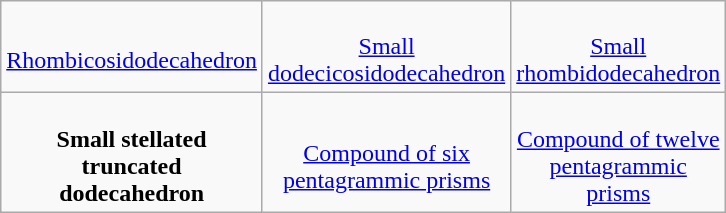<table class="wikitable" width="400" style="vertical-align:top;text-align:center">
<tr>
<td><br><a href='#'>Rhombicosidodecahedron</a></td>
<td><br><a href='#'>Small dodecicosidodecahedron</a></td>
<td><br><a href='#'>Small rhombidodecahedron</a></td>
</tr>
<tr>
<td><br><strong>Small stellated truncated dodecahedron</strong></td>
<td><br><a href='#'>Compound of six pentagrammic prisms</a></td>
<td><br><a href='#'>Compound of twelve pentagrammic prisms</a></td>
</tr>
</table>
